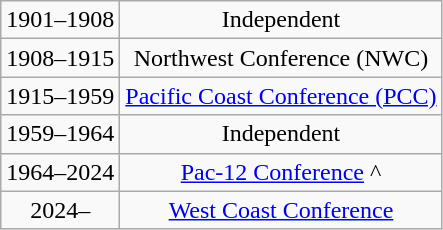<table class="wikitable">
<tr align="center">
<td>1901–1908</td>
<td>Independent</td>
</tr>
<tr align="center">
<td>1908–1915</td>
<td>Northwest Conference (NWC)</td>
</tr>
<tr align="center">
<td>1915–1959</td>
<td><a href='#'>Pacific Coast Conference (PCC)</a></td>
</tr>
<tr align="center">
<td>1959–1964</td>
<td>Independent</td>
</tr>
<tr align="center">
<td>1964–2024</td>
<td><a href='#'>Pac-12 Conference</a> ^</td>
</tr>
<tr align="center">
<td>2024–</td>
<td><a href='#'>West Coast Conference</a></td>
</tr>
</table>
